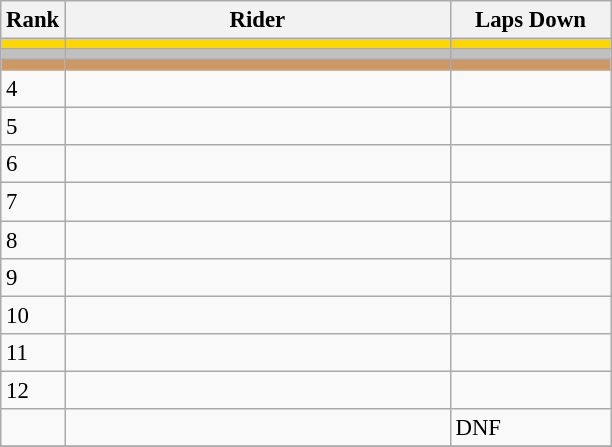<table class="wikitable" style="font-size:95%" style="width:35em;" style="text-align:center">
<tr>
<th>Rank</th>
<th width=250>Rider</th>
<th width=100>Laps Down</th>
</tr>
<tr bgcolor=gold>
<td></td>
<td align=left></td>
<td></td>
</tr>
<tr bgcolor=silver>
<td></td>
<td align=left></td>
<td></td>
</tr>
<tr bgcolor=cc9966>
<td></td>
<td align=left></td>
<td></td>
</tr>
<tr>
<td>4</td>
<td align=left></td>
<td></td>
</tr>
<tr>
<td>5</td>
<td align=left></td>
<td></td>
</tr>
<tr>
<td>6</td>
<td align=left></td>
<td></td>
</tr>
<tr>
<td>7</td>
<td align=left></td>
<td></td>
</tr>
<tr>
<td>8</td>
<td align=left></td>
<td></td>
</tr>
<tr>
<td>9</td>
<td align=left></td>
<td></td>
</tr>
<tr>
<td>10</td>
<td align=left></td>
<td></td>
</tr>
<tr>
<td>11</td>
<td align=left></td>
<td></td>
</tr>
<tr>
<td>12</td>
<td align=left></td>
<td></td>
</tr>
<tr>
<td></td>
<td align=left></td>
<td>DNF</td>
</tr>
<tr>
</tr>
</table>
